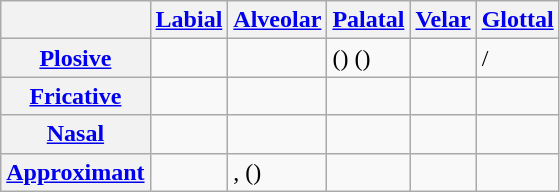<table class="wikitable">
<tr>
<th></th>
<th><a href='#'>Labial</a></th>
<th><a href='#'>Alveolar</a></th>
<th><a href='#'>Palatal</a></th>
<th><a href='#'>Velar</a></th>
<th><a href='#'>Glottal</a></th>
</tr>
<tr>
<th><a href='#'>Plosive</a></th>
<td> </td>
<td> </td>
<td>()  () </td>
<td> </td>
<td> /</td>
</tr>
<tr>
<th><a href='#'>Fricative</a></th>
<td></td>
<td></td>
<td></td>
<td></td>
<td></td>
</tr>
<tr>
<th><a href='#'>Nasal</a></th>
<td></td>
<td></td>
<td></td>
<td> </td>
<td></td>
</tr>
<tr>
<th><a href='#'>Approximant</a></th>
<td></td>
<td>, ()</td>
<td> </td>
<td></td>
<td></td>
</tr>
</table>
